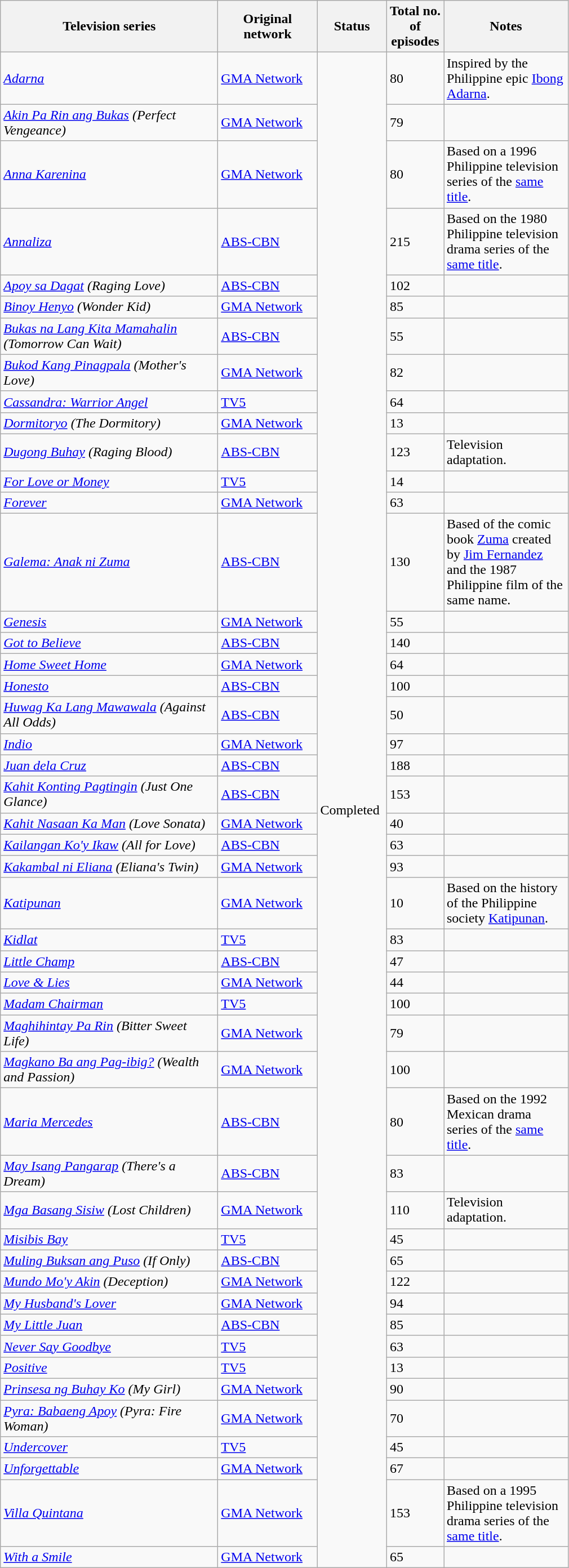<table class="wikitable sortable">
<tr>
<th style="width:250px;">Television series</th>
<th style="width:110px;">Original network</th>
<th style="width:75px;">Status</th>
<th style="width:60px;">Total no. of episodes</th>
<th style="width:140px;">Notes</th>
</tr>
<tr>
<td><a href='#'><em>Adarna</em></a></td>
<td><a href='#'>GMA Network</a></td>
<td rowspan="83">Completed</td>
<td>80</td>
<td>Inspired by the Philippine epic <a href='#'>Ibong Adarna</a>.</td>
</tr>
<tr>
<td><a href='#'><em>Akin Pa Rin ang Bukas</em></a> <em>(Perfect Vengeance)</em></td>
<td><a href='#'>GMA Network</a></td>
<td>79</td>
<td></td>
</tr>
<tr>
<td><a href='#'><em>Anna Karenina</em></a></td>
<td><a href='#'>GMA Network</a></td>
<td>80</td>
<td>Based on a 1996 Philippine television series of the <a href='#'>same title</a>.</td>
</tr>
<tr>
<td><em><a href='#'>Annaliza</a></em></td>
<td><a href='#'>ABS-CBN</a></td>
<td>215</td>
<td>Based on the 1980 Philippine television drama series of the <a href='#'>same title</a>.</td>
</tr>
<tr>
<td><a href='#'><em>Apoy sa Dagat</em></a> <em>(Raging Love)</em></td>
<td><a href='#'>ABS-CBN</a></td>
<td>102</td>
<td></td>
</tr>
<tr>
<td><a href='#'><em>Binoy Henyo</em></a> <em>(Wonder Kid)</em></td>
<td><a href='#'>GMA Network</a></td>
<td>85</td>
<td></td>
</tr>
<tr>
<td><a href='#'><em>Bukas na Lang Kita Mamahalin</em></a> <em>(Tomorrow Can Wait)</em></td>
<td><a href='#'>ABS-CBN</a></td>
<td>55</td>
<td></td>
</tr>
<tr>
<td><a href='#'><em>Bukod Kang Pinagpala</em></a> <em>(Mother's Love)</em></td>
<td><a href='#'>GMA Network</a></td>
<td>82</td>
<td></td>
</tr>
<tr>
<td><a href='#'><em>Cassandra: Warrior Angel</em></a></td>
<td><a href='#'>TV5</a></td>
<td>64</td>
<td></td>
</tr>
<tr>
<td><em><a href='#'>Dormitoryo</a> (The Dormitory)</em></td>
<td><a href='#'>GMA Network</a></td>
<td>13</td>
<td></td>
</tr>
<tr>
<td><a href='#'><em>Dugong Buhay</em></a> <em>(Raging Blood)</em></td>
<td><a href='#'>ABS-CBN</a></td>
<td>123</td>
<td>Television adaptation.</td>
</tr>
<tr>
<td><a href='#'><em>For Love or Money</em></a></td>
<td><a href='#'>TV5</a></td>
<td>14</td>
<td></td>
</tr>
<tr>
<td><a href='#'><em>Forever</em></a></td>
<td><a href='#'>GMA Network</a></td>
<td>63</td>
<td></td>
</tr>
<tr>
<td><a href='#'><em>Galema: Anak ni Zuma</em></a></td>
<td><a href='#'>ABS-CBN</a></td>
<td>130</td>
<td>Based of the comic book <a href='#'>Zuma</a> created by <a href='#'>Jim Fernandez</a> and the 1987 Philippine film of the same name.</td>
</tr>
<tr>
<td><a href='#'><em>Genesis</em></a></td>
<td><a href='#'>GMA Network</a></td>
<td>55</td>
<td></td>
</tr>
<tr>
<td><a href='#'><em>Got to Believe</em></a></td>
<td><a href='#'>ABS-CBN</a></td>
<td>140</td>
<td></td>
</tr>
<tr>
<td><a href='#'><em>Home Sweet Home</em></a></td>
<td><a href='#'>GMA Network</a></td>
<td>64</td>
<td></td>
</tr>
<tr>
<td><em><a href='#'>Honesto</a></em></td>
<td><a href='#'>ABS-CBN</a></td>
<td>100</td>
<td></td>
</tr>
<tr>
<td><a href='#'><em>Huwag Ka Lang Mawawala</em></a> <em>(Against All Odds)</em></td>
<td><a href='#'>ABS-CBN</a></td>
<td>50</td>
<td></td>
</tr>
<tr>
<td><a href='#'><em>Indio</em></a></td>
<td><a href='#'>GMA Network</a></td>
<td>97</td>
<td></td>
</tr>
<tr>
<td><a href='#'><em>Juan dela Cruz</em></a></td>
<td><a href='#'>ABS-CBN</a></td>
<td>188</td>
<td></td>
</tr>
<tr>
<td><a href='#'><em>Kahit Konting Pagtingin</em></a> <em>(Just One Glance)</em></td>
<td><a href='#'>ABS-CBN</a></td>
<td>153</td>
<td></td>
</tr>
<tr>
<td><a href='#'><em>Kahit Nasaan Ka Man</em></a> <em>(Love Sonata)</em></td>
<td><a href='#'>GMA Network</a></td>
<td>40</td>
<td></td>
</tr>
<tr>
<td><a href='#'><em>Kailangan Ko'y Ikaw</em></a> <em>(All for Love)</em></td>
<td><a href='#'>ABS-CBN</a></td>
<td>63</td>
<td></td>
</tr>
<tr>
<td><a href='#'><em>Kakambal ni Eliana</em></a> <em>(Eliana's Twin)</em></td>
<td><a href='#'>GMA Network</a></td>
<td>93</td>
<td></td>
</tr>
<tr>
<td><a href='#'><em>Katipunan</em></a></td>
<td><a href='#'>GMA Network</a></td>
<td>10</td>
<td>Based on the history of the Philippine society <a href='#'>Katipunan</a>.</td>
</tr>
<tr>
<td><em><a href='#'>Kidlat</a></em></td>
<td><a href='#'>TV5</a></td>
<td>83</td>
<td></td>
</tr>
<tr>
<td><a href='#'><em>Little Champ</em></a></td>
<td><a href='#'>ABS-CBN</a></td>
<td>47</td>
<td></td>
</tr>
<tr>
<td><a href='#'><em>Love & Lies</em></a></td>
<td><a href='#'>GMA Network</a></td>
<td>44</td>
<td></td>
</tr>
<tr>
<td><a href='#'><em>Madam Chairman</em></a></td>
<td><a href='#'>TV5</a></td>
<td>100</td>
<td></td>
</tr>
<tr>
<td><a href='#'><em>Maghihintay Pa Rin</em></a> <em>(Bitter Sweet Life)</em></td>
<td><a href='#'>GMA Network</a></td>
<td>79</td>
<td></td>
</tr>
<tr>
<td><a href='#'><em>Magkano Ba ang Pag-ibig?</em></a> <em>(Wealth and Passion)</em></td>
<td><a href='#'>GMA Network</a></td>
<td>100</td>
<td></td>
</tr>
<tr>
<td><a href='#'><em>Maria Mercedes</em></a></td>
<td><a href='#'>ABS-CBN</a></td>
<td>80</td>
<td>Based on the 1992 Mexican drama series of the <a href='#'>same title</a>.</td>
</tr>
<tr>
<td><a href='#'><em>May Isang Pangarap</em></a> <em>(There's a Dream)</em></td>
<td><a href='#'>ABS-CBN</a></td>
<td>83</td>
<td></td>
</tr>
<tr>
<td><a href='#'><em>Mga Basang Sisiw</em></a> <em>(Lost Children)</em></td>
<td><a href='#'>GMA Network</a></td>
<td>110</td>
<td>Television adaptation.</td>
</tr>
<tr>
<td><a href='#'><em>Misibis Bay</em></a></td>
<td><a href='#'>TV5</a></td>
<td>45</td>
<td></td>
</tr>
<tr>
<td><a href='#'><em>Muling Buksan ang Puso</em></a> <em>(If Only)</em></td>
<td><a href='#'>ABS-CBN</a></td>
<td>65</td>
<td></td>
</tr>
<tr>
<td><a href='#'><em>Mundo Mo'y Akin</em></a> <em>(Deception)</em></td>
<td><a href='#'>GMA Network</a></td>
<td>122</td>
<td></td>
</tr>
<tr>
<td><a href='#'><em>My Husband's Lover</em></a></td>
<td><a href='#'>GMA Network</a></td>
<td>94</td>
<td></td>
</tr>
<tr>
<td><a href='#'><em>My Little Juan</em></a></td>
<td><a href='#'>ABS-CBN</a></td>
<td>85</td>
<td></td>
</tr>
<tr>
<td><a href='#'><em>Never Say Goodbye</em></a></td>
<td><a href='#'>TV5</a></td>
<td>63</td>
<td></td>
</tr>
<tr>
<td><a href='#'><em>Positive</em></a></td>
<td><a href='#'>TV5</a></td>
<td>13</td>
<td></td>
</tr>
<tr>
<td><a href='#'><em>Prinsesa ng Buhay Ko</em></a> <em>(My Girl)</em></td>
<td><a href='#'>GMA Network</a></td>
<td>90</td>
<td></td>
</tr>
<tr>
<td><a href='#'><em>Pyra: Babaeng Apoy</em></a> <em>(Pyra: Fire Woman)</em></td>
<td><a href='#'>GMA Network</a></td>
<td>70</td>
<td></td>
</tr>
<tr>
<td><a href='#'><em>Undercover</em></a></td>
<td><a href='#'>TV5</a></td>
<td>45</td>
<td></td>
</tr>
<tr>
<td><a href='#'><em>Unforgettable</em></a></td>
<td><a href='#'>GMA Network</a></td>
<td>67</td>
<td></td>
</tr>
<tr>
<td><a href='#'><em>Villa Quintana</em></a></td>
<td><a href='#'>GMA Network</a></td>
<td>153</td>
<td>Based on a 1995 Philippine television drama series of the <a href='#'>same title</a>.</td>
</tr>
<tr>
<td><a href='#'><em>With a Smile</em></a></td>
<td><a href='#'>GMA Network</a></td>
<td>65</td>
<td></td>
</tr>
</table>
